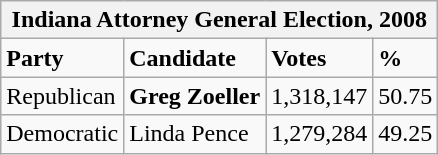<table class="wikitable">
<tr>
<th colspan="4">Indiana Attorney General Election, 2008</th>
</tr>
<tr>
<td><strong>Party</strong></td>
<td><strong>Candidate</strong></td>
<td><strong>Votes</strong></td>
<td><strong>%</strong></td>
</tr>
<tr>
<td>Republican</td>
<td><strong>Greg Zoeller</strong></td>
<td>1,318,147</td>
<td>50.75</td>
</tr>
<tr>
<td>Democratic</td>
<td>Linda Pence</td>
<td>1,279,284</td>
<td>49.25</td>
</tr>
</table>
